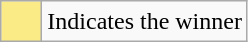<table class="wikitable sortable">
<tr>
<td style="background:#FAEB86; height:20px; width:20px; text-align: center"></td>
<td>Indicates the winner</td>
</tr>
</table>
